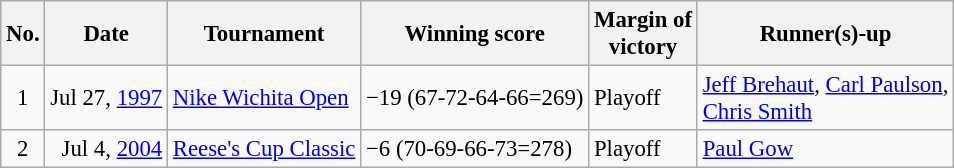<table class="wikitable" style="font-size:95%;">
<tr>
<th>No.</th>
<th>Date</th>
<th>Tournament</th>
<th>Winning score</th>
<th>Margin of<br>victory</th>
<th>Runner(s)-up</th>
</tr>
<tr>
<td align=center>1</td>
<td align=right>Jul 27, <a href='#'>1997</a></td>
<td><a href='#'>Nike Wichita Open</a></td>
<td>−19 (67-72-64-66=269)</td>
<td>Playoff</td>
<td> <a href='#'>Jeff Brehaut</a>,  <a href='#'>Carl Paulson</a>,<br> <a href='#'>Chris Smith</a></td>
</tr>
<tr>
<td align=center>2</td>
<td align=right>Jul 4, <a href='#'>2004</a></td>
<td><a href='#'>Reese's Cup Classic</a></td>
<td>−6 (70-69-66-73=278)</td>
<td>Playoff</td>
<td> <a href='#'>Paul Gow</a></td>
</tr>
</table>
